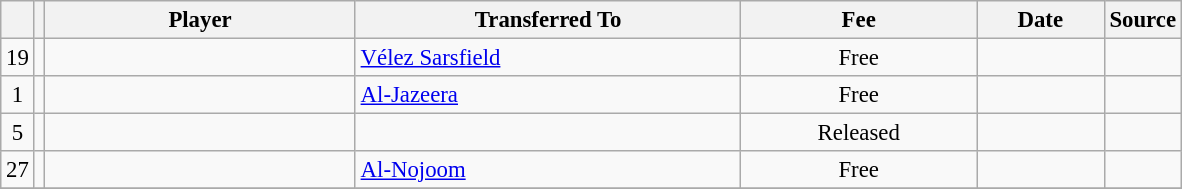<table class="wikitable plainrowheaders sortable" style="font-size:95%">
<tr>
<th></th>
<th></th>
<th scope=col style="width:200px;"><strong>Player</strong></th>
<th scope=col style="width:250px;"><strong>Transferred To</strong></th>
<th scope=col style="width:150px;"><strong>Fee</strong></th>
<th scope=col style="width:78px;"><strong>Date</strong></th>
<th><strong>Source</strong></th>
</tr>
<tr>
<td align=center>19</td>
<td align=center></td>
<td></td>
<td> <a href='#'>Vélez Sarsfield</a></td>
<td align=center>Free</td>
<td align=center></td>
<td align=center></td>
</tr>
<tr>
<td align=center>1</td>
<td align=center></td>
<td></td>
<td> <a href='#'>Al-Jazeera</a></td>
<td align=center>Free</td>
<td align=center></td>
<td align=center></td>
</tr>
<tr>
<td align=center>5</td>
<td align=center></td>
<td></td>
<td></td>
<td align=center>Released</td>
<td align=center></td>
<td align=center></td>
</tr>
<tr>
<td align=center>27</td>
<td align=center></td>
<td></td>
<td> <a href='#'>Al-Nojoom</a></td>
<td align=center>Free</td>
<td align=center></td>
<td align=center></td>
</tr>
<tr>
</tr>
</table>
